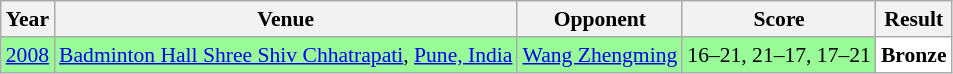<table class="sortable wikitable" style="font-size: 90%;">
<tr>
<th>Year</th>
<th>Venue</th>
<th>Opponent</th>
<th>Score</th>
<th>Result</th>
</tr>
<tr style="background:#98FB98">
<td align="center"><a href='#'>2008</a></td>
<td align="left"><a href='#'>Badminton Hall Shree Shiv Chhatrapati</a>, <a href='#'>Pune, India</a></td>
<td align="left"> <a href='#'>Wang Zhengming</a></td>
<td align="left">16–21, 21–17, 17–21</td>
<td style="text-align:left; background:white"> <strong>Bronze</strong></td>
</tr>
</table>
